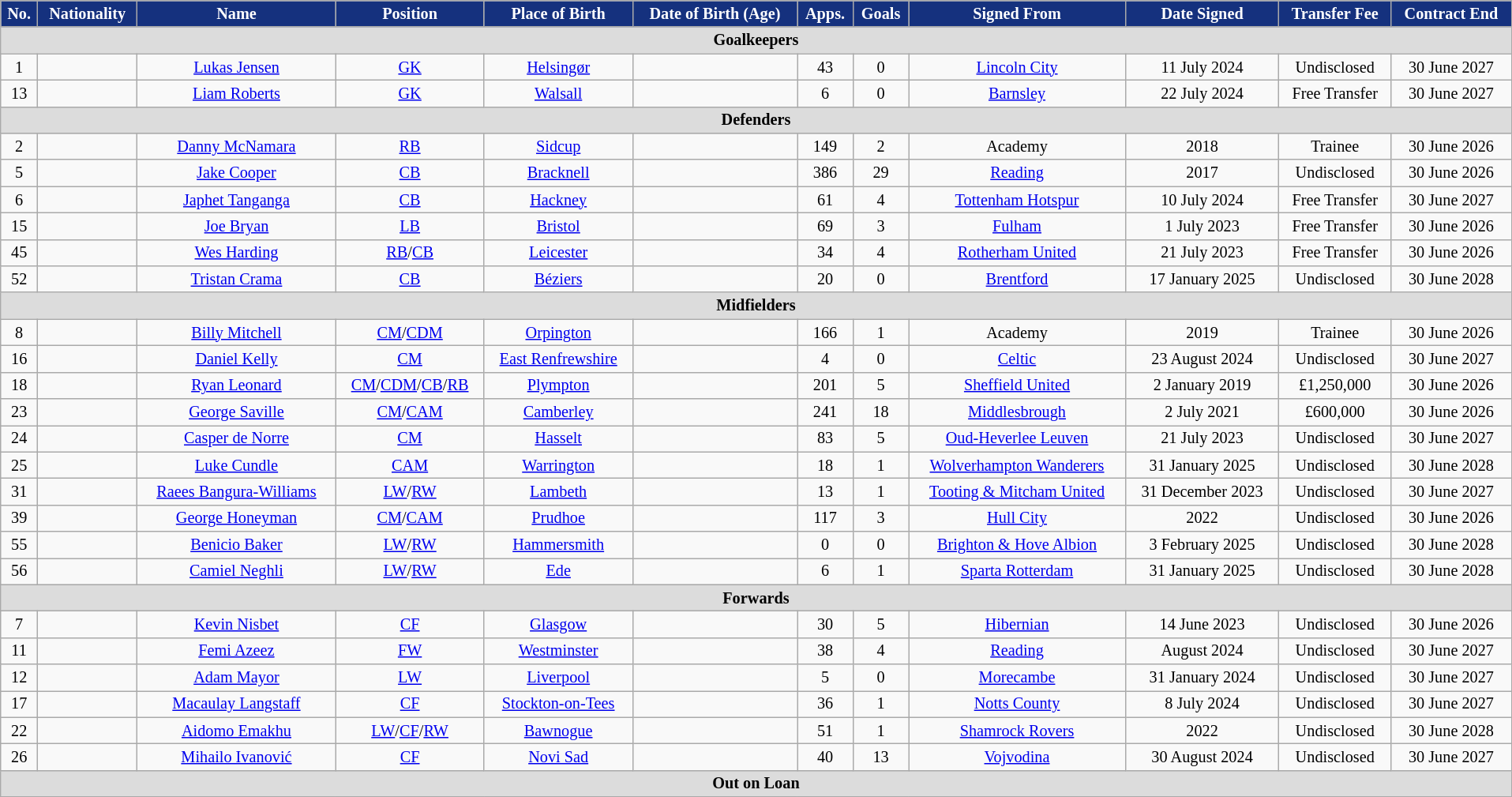<table class="wikitable" style="text-align:center; font-size:84.5%; width:101%;">
<tr>
<th style="color:white; background:#15317E; text-align:center;">No.</th>
<th style="color:white; background:#15317E; text-align:center;">Nationality</th>
<th style="color:white; background:#15317E; text-align:center;">Name</th>
<th style="color:white; background:#15317E; text-align:center;">Position</th>
<th style="color:white; background:#15317E; text-align:center;">Place of Birth</th>
<th style="color:white; background:#15317E; text-align:center;">Date of Birth (Age)</th>
<th style="color:white; background:#15317E; text-align:center;">Apps.</th>
<th style="color:white; background:#15317E; text-align:center;">Goals</th>
<th style="color:white; background:#15317E; text-align:center;">Signed From</th>
<th style="color:white; background:#15317E; text-align:center;">Date Signed</th>
<th style="color:white; background:#15317E; text-align:center;">Transfer Fee</th>
<th style="color:white; background:#15317E; text-align:center;">Contract End</th>
</tr>
<tr>
<th colspan="14" style="background:#dcdcdc; tepxt-align:center;">Goalkeepers</th>
</tr>
<tr>
<td>1</td>
<td></td>
<td><a href='#'>Lukas Jensen</a></td>
<td><a href='#'>GK</a></td>
<td><a href='#'>Helsingør</a></td>
<td></td>
<td>43</td>
<td>0</td>
<td> <a href='#'>Lincoln City</a></td>
<td>11 July 2024</td>
<td>Undisclosed</td>
<td>30 June 2027</td>
</tr>
<tr>
<td>13</td>
<td></td>
<td><a href='#'>Liam Roberts</a></td>
<td><a href='#'>GK</a></td>
<td><a href='#'>Walsall</a></td>
<td></td>
<td>6</td>
<td>0</td>
<td> <a href='#'>Barnsley</a></td>
<td>22 July 2024</td>
<td>Free Transfer</td>
<td>30 June 2027</td>
</tr>
<tr>
<th colspan="14" style="background:#dcdcdc; tepxt-align:center;">Defenders</th>
</tr>
<tr>
<td>2</td>
<td></td>
<td><a href='#'>Danny McNamara</a></td>
<td><a href='#'>RB</a></td>
<td><a href='#'>Sidcup</a></td>
<td></td>
<td>149</td>
<td>2</td>
<td>Academy</td>
<td>2018</td>
<td>Trainee</td>
<td>30 June 2026</td>
</tr>
<tr>
<td>5</td>
<td></td>
<td><a href='#'>Jake Cooper</a></td>
<td><a href='#'>CB</a></td>
<td><a href='#'>Bracknell</a></td>
<td></td>
<td>386</td>
<td>29</td>
<td> <a href='#'>Reading</a></td>
<td>2017</td>
<td>Undisclosed</td>
<td>30 June 2026</td>
</tr>
<tr>
<td>6</td>
<td></td>
<td><a href='#'>Japhet Tanganga</a></td>
<td><a href='#'>CB</a></td>
<td><a href='#'>Hackney</a></td>
<td></td>
<td>61</td>
<td>4</td>
<td> <a href='#'>Tottenham Hotspur</a></td>
<td>10 July 2024</td>
<td>Free Transfer</td>
<td>30 June 2027</td>
</tr>
<tr>
<td>15</td>
<td></td>
<td><a href='#'>Joe Bryan</a></td>
<td><a href='#'>LB</a></td>
<td><a href='#'>Bristol</a></td>
<td></td>
<td>69</td>
<td>3</td>
<td> <a href='#'>Fulham</a></td>
<td>1 July 2023</td>
<td>Free Transfer</td>
<td>30 June 2026</td>
</tr>
<tr>
<td>45</td>
<td> </td>
<td><a href='#'>Wes Harding</a></td>
<td><a href='#'>RB</a>/<a href='#'>CB</a></td>
<td><a href='#'>Leicester</a></td>
<td></td>
<td>34</td>
<td>4</td>
<td> <a href='#'>Rotherham United</a></td>
<td>21 July 2023</td>
<td>Free Transfer</td>
<td>30 June 2026</td>
</tr>
<tr>
<td>52</td>
<td></td>
<td><a href='#'>Tristan Crama</a></td>
<td><a href='#'>CB</a></td>
<td><a href='#'>Béziers</a></td>
<td></td>
<td>20</td>
<td>0</td>
<td> <a href='#'>Brentford</a></td>
<td>17 January 2025</td>
<td>Undisclosed</td>
<td>30 June 2028</td>
</tr>
<tr>
<th colspan="14" style="background:#dcdcdc; tepxt-align:center;">Midfielders</th>
</tr>
<tr>
<td>8</td>
<td></td>
<td><a href='#'>Billy Mitchell</a></td>
<td><a href='#'>CM</a>/<a href='#'>CDM</a></td>
<td><a href='#'>Orpington</a></td>
<td></td>
<td>166</td>
<td>1</td>
<td>Academy</td>
<td>2019</td>
<td>Trainee</td>
<td>30 June 2026</td>
</tr>
<tr>
<td>16</td>
<td></td>
<td><a href='#'>Daniel Kelly</a></td>
<td><a href='#'>CM</a></td>
<td><a href='#'>East Renfrewshire</a></td>
<td></td>
<td>4</td>
<td>0</td>
<td> <a href='#'>Celtic</a></td>
<td>23 August 2024</td>
<td>Undisclosed</td>
<td>30 June 2027</td>
</tr>
<tr>
<td>18</td>
<td></td>
<td><a href='#'>Ryan Leonard</a></td>
<td><a href='#'>CM</a>/<a href='#'>CDM</a>/<a href='#'>CB</a>/<a href='#'>RB</a></td>
<td><a href='#'>Plympton</a></td>
<td></td>
<td>201</td>
<td>5</td>
<td> <a href='#'>Sheffield United</a></td>
<td>2 January 2019</td>
<td>£1,250,000</td>
<td>30 June 2026</td>
</tr>
<tr>
<td>23</td>
<td></td>
<td><a href='#'>George Saville</a></td>
<td><a href='#'>CM</a>/<a href='#'>CAM</a></td>
<td><a href='#'>Camberley</a></td>
<td></td>
<td>241</td>
<td>18</td>
<td> <a href='#'>Middlesbrough</a></td>
<td>2 July 2021</td>
<td>£600,000</td>
<td>30 June 2026</td>
</tr>
<tr>
<td>24</td>
<td></td>
<td><a href='#'>Casper de Norre</a></td>
<td><a href='#'>CM</a></td>
<td><a href='#'>Hasselt</a></td>
<td></td>
<td>83</td>
<td>5</td>
<td> <a href='#'>Oud-Heverlee Leuven</a></td>
<td>21 July 2023</td>
<td>Undisclosed</td>
<td>30 June 2027</td>
</tr>
<tr>
<td>25</td>
<td></td>
<td><a href='#'>Luke Cundle</a></td>
<td><a href='#'>CAM</a></td>
<td><a href='#'>Warrington</a></td>
<td></td>
<td>18</td>
<td>1</td>
<td> <a href='#'>Wolverhampton Wanderers</a></td>
<td>31 January 2025</td>
<td>Undisclosed</td>
<td>30 June 2028</td>
</tr>
<tr>
<td>31</td>
<td></td>
<td><a href='#'>Raees Bangura-Williams</a></td>
<td><a href='#'>LW</a>/<a href='#'>RW</a></td>
<td><a href='#'>Lambeth</a></td>
<td></td>
<td>13</td>
<td>1</td>
<td> <a href='#'>Tooting & Mitcham United</a></td>
<td>31 December 2023</td>
<td>Undisclosed</td>
<td>30 June 2027</td>
</tr>
<tr>
<td>39</td>
<td></td>
<td><a href='#'>George Honeyman</a></td>
<td><a href='#'>CM</a>/<a href='#'>CAM</a></td>
<td><a href='#'>Prudhoe</a></td>
<td></td>
<td>117</td>
<td>3</td>
<td> <a href='#'>Hull City</a></td>
<td>2022</td>
<td>Undisclosed</td>
<td>30 June 2026</td>
</tr>
<tr>
<td>55</td>
<td></td>
<td><a href='#'>Benicio Baker</a></td>
<td><a href='#'>LW</a>/<a href='#'>RW</a></td>
<td><a href='#'>Hammersmith</a></td>
<td></td>
<td>0</td>
<td>0</td>
<td> <a href='#'>Brighton & Hove Albion</a></td>
<td>3 February 2025</td>
<td>Undisclosed</td>
<td>30 June 2028</td>
</tr>
<tr>
<td>56</td>
<td></td>
<td><a href='#'>Camiel Neghli</a></td>
<td><a href='#'>LW</a>/<a href='#'>RW</a></td>
<td><a href='#'>Ede</a></td>
<td></td>
<td>6</td>
<td>1</td>
<td> <a href='#'>Sparta Rotterdam</a></td>
<td>31 January 2025</td>
<td>Undisclosed</td>
<td>30 June 2028</td>
</tr>
<tr>
<th colspan="14" style="background:#dcdcdc; tepxt-align:center;">Forwards</th>
</tr>
<tr>
<td>7</td>
<td></td>
<td><a href='#'>Kevin Nisbet</a></td>
<td><a href='#'>CF</a></td>
<td><a href='#'>Glasgow</a></td>
<td></td>
<td>30</td>
<td>5</td>
<td> <a href='#'>Hibernian</a></td>
<td>14 June 2023</td>
<td>Undisclosed</td>
<td>30 June 2026</td>
</tr>
<tr>
<td>11</td>
<td></td>
<td><a href='#'>Femi Azeez</a></td>
<td><a href='#'>FW</a></td>
<td><a href='#'>Westminster</a></td>
<td></td>
<td>38</td>
<td>4</td>
<td> <a href='#'>Reading</a></td>
<td>August 2024</td>
<td>Undisclosed</td>
<td>30 June 2027</td>
</tr>
<tr>
<td>12</td>
<td></td>
<td><a href='#'>Adam Mayor</a></td>
<td><a href='#'>LW</a></td>
<td><a href='#'>Liverpool</a></td>
<td></td>
<td>5</td>
<td>0</td>
<td> <a href='#'>Morecambe</a></td>
<td>31 January 2024</td>
<td>Undisclosed</td>
<td>30 June 2027</td>
</tr>
<tr>
<td>17</td>
<td></td>
<td><a href='#'>Macaulay Langstaff</a></td>
<td><a href='#'>CF</a></td>
<td><a href='#'>Stockton-on-Tees</a></td>
<td></td>
<td>36</td>
<td>1</td>
<td> <a href='#'>Notts County</a></td>
<td>8 July 2024</td>
<td>Undisclosed</td>
<td>30 June 2027</td>
</tr>
<tr>
<td>22</td>
<td></td>
<td><a href='#'>Aidomo Emakhu</a></td>
<td><a href='#'>LW</a>/<a href='#'>CF</a>/<a href='#'>RW</a></td>
<td><a href='#'>Bawnogue</a></td>
<td></td>
<td>51</td>
<td>1</td>
<td><a href='#'>Shamrock Rovers</a></td>
<td>2022</td>
<td>Undisclosed</td>
<td>30 June 2028</td>
</tr>
<tr>
<td>26</td>
<td></td>
<td><a href='#'>Mihailo Ivanović</a></td>
<td><a href='#'>CF</a></td>
<td><a href='#'>Novi Sad</a></td>
<td></td>
<td>40</td>
<td>13</td>
<td> <a href='#'>Vojvodina</a></td>
<td>30 August 2024</td>
<td>Undisclosed</td>
<td>30 June 2027</td>
</tr>
<tr>
<th colspan="14" style="background:#dcdcdc; tepxt-align:center;">Out on Loan</th>
</tr>
<tr>
</tr>
</table>
